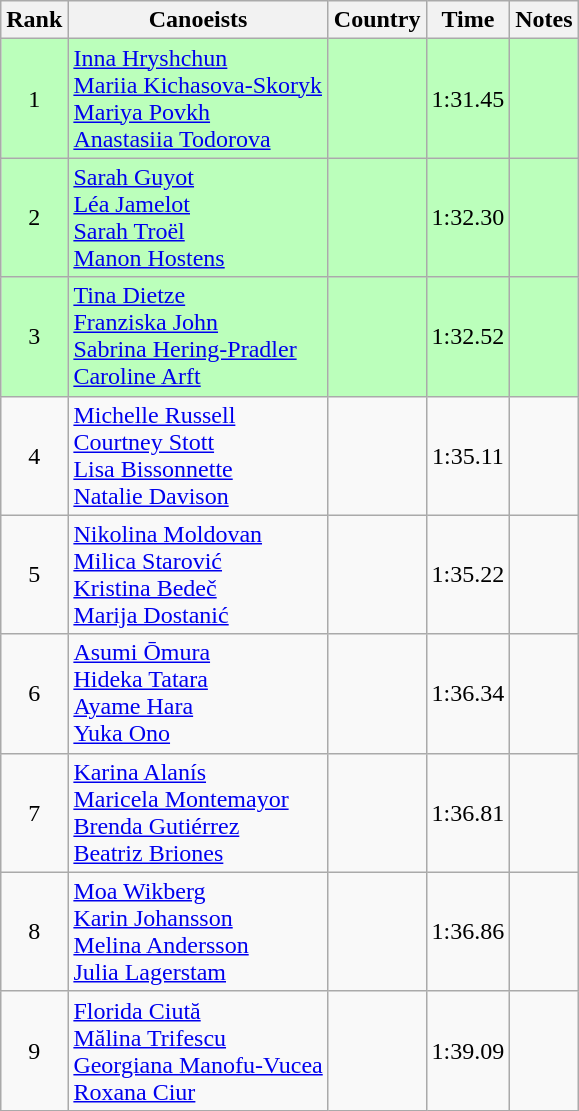<table class="wikitable" style="text-align:center">
<tr>
<th>Rank</th>
<th>Canoeists</th>
<th>Country</th>
<th>Time</th>
<th>Notes</th>
</tr>
<tr bgcolor=bbffbb>
<td>1</td>
<td align="left"><a href='#'>Inna Hryshchun</a><br><a href='#'>Mariia Kichasova-Skoryk</a><br><a href='#'>Mariya Povkh</a><br><a href='#'>Anastasiia Todorova</a></td>
<td align="left"></td>
<td>1:31.45</td>
<td></td>
</tr>
<tr bgcolor=bbffbb>
<td>2</td>
<td align="left"><a href='#'>Sarah Guyot</a><br><a href='#'>Léa Jamelot</a><br><a href='#'>Sarah Troël</a><br><a href='#'>Manon Hostens</a></td>
<td align="left"></td>
<td>1:32.30</td>
<td></td>
</tr>
<tr bgcolor=bbffbb>
<td>3</td>
<td align="left"><a href='#'>Tina Dietze</a><br><a href='#'>Franziska John</a><br><a href='#'>Sabrina Hering-Pradler</a><br><a href='#'>Caroline Arft</a></td>
<td align="left"></td>
<td>1:32.52</td>
<td></td>
</tr>
<tr>
<td>4</td>
<td align="left"><a href='#'>Michelle Russell</a><br><a href='#'>Courtney Stott</a><br><a href='#'>Lisa Bissonnette</a><br><a href='#'>Natalie Davison</a></td>
<td align="left"></td>
<td>1:35.11</td>
<td></td>
</tr>
<tr>
<td>5</td>
<td align="left"><a href='#'>Nikolina Moldovan</a><br><a href='#'>Milica Starović</a><br><a href='#'>Kristina Bedeč</a><br><a href='#'>Marija Dostanić</a></td>
<td align="left"></td>
<td>1:35.22</td>
<td></td>
</tr>
<tr>
<td>6</td>
<td align="left"><a href='#'>Asumi Ōmura</a><br><a href='#'>Hideka Tatara</a><br><a href='#'>Ayame Hara</a><br><a href='#'>Yuka Ono</a></td>
<td align="left"></td>
<td>1:36.34</td>
<td></td>
</tr>
<tr>
<td>7</td>
<td align="left"><a href='#'>Karina Alanís</a><br><a href='#'>Maricela Montemayor</a><br><a href='#'>Brenda Gutiérrez</a><br><a href='#'>Beatriz Briones</a></td>
<td align="left"></td>
<td>1:36.81</td>
<td></td>
</tr>
<tr>
<td>8</td>
<td align="left"><a href='#'>Moa Wikberg</a><br><a href='#'>Karin Johansson</a><br><a href='#'>Melina Andersson</a><br><a href='#'>Julia Lagerstam</a></td>
<td align="left"></td>
<td>1:36.86</td>
<td></td>
</tr>
<tr>
<td>9</td>
<td align="left"><a href='#'>Florida Ciută</a><br><a href='#'>Mălina Trifescu</a><br><a href='#'>Georgiana Manofu-Vucea</a><br><a href='#'>Roxana Ciur</a></td>
<td align="left"></td>
<td>1:39.09</td>
<td></td>
</tr>
</table>
